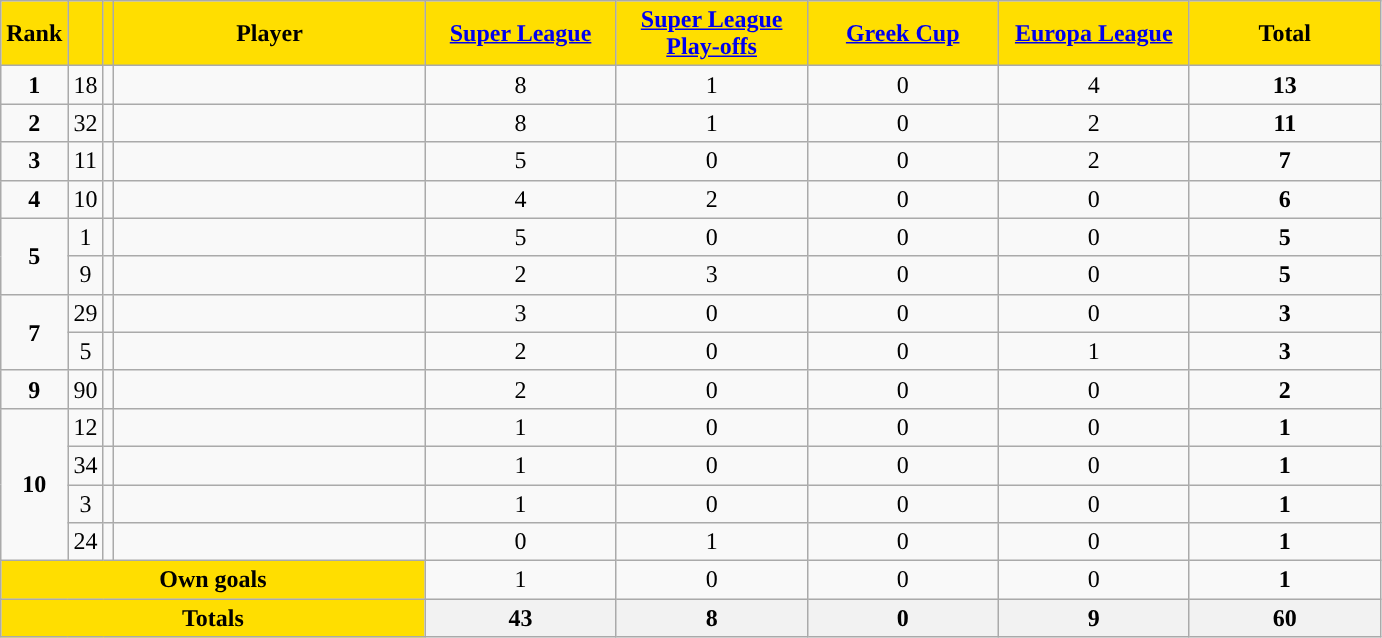<table class="wikitable sortable" style="text-align: center">
<tr>
<th style="background:#FFDE00">Rank</th>
<th style="background:#FFDE00"></th>
<th style="background:#FFDE00"></th>
<th width=200 style="background:#FFDE00">Player</th>
<th width=120 style="background:#FFDE00"><a href='#'>Super League</a></th>
<th width=120 style="background:#FFDE00"><a href='#'>Super League Play-offs</a></th>
<th width=120 style="background:#FFDE00"><a href='#'>Greek Cup</a></th>
<th width=120 style="background:#FFDE00"><a href='#'>Europa League</a></th>
<th width=120 style="background:#FFDE00">Total</th>
</tr>
<tr>
<td><strong>1</strong></td>
<td>18</td>
<td></td>
<td align=left></td>
<td>8</td>
<td>1</td>
<td>0</td>
<td>4</td>
<td><strong>13</strong></td>
</tr>
<tr>
<td><strong>2</strong></td>
<td>32</td>
<td></td>
<td align=left></td>
<td>8</td>
<td>1</td>
<td>0</td>
<td>2</td>
<td><strong>11</strong></td>
</tr>
<tr>
<td><strong>3</strong></td>
<td>11</td>
<td></td>
<td align=left></td>
<td>5</td>
<td>0</td>
<td>0</td>
<td>2</td>
<td><strong>7</strong></td>
</tr>
<tr>
<td><strong>4</strong></td>
<td>10</td>
<td></td>
<td align=left></td>
<td>4</td>
<td>2</td>
<td>0</td>
<td>0</td>
<td><strong>6</strong></td>
</tr>
<tr>
<td rowspan=2><strong>5</strong></td>
<td>1</td>
<td></td>
<td align=left></td>
<td>5</td>
<td>0</td>
<td>0</td>
<td>0</td>
<td><strong>5</strong></td>
</tr>
<tr>
<td>9</td>
<td></td>
<td align=left></td>
<td>2</td>
<td>3</td>
<td>0</td>
<td>0</td>
<td><strong>5</strong></td>
</tr>
<tr>
<td rowspan=2><strong>7</strong></td>
<td>29</td>
<td></td>
<td align=left></td>
<td>3</td>
<td>0</td>
<td>0</td>
<td>0</td>
<td><strong>3</strong></td>
</tr>
<tr>
<td>5</td>
<td></td>
<td align=left></td>
<td>2</td>
<td>0</td>
<td>0</td>
<td>1</td>
<td><strong>3</strong></td>
</tr>
<tr>
<td><strong>9</strong></td>
<td>90</td>
<td></td>
<td align=left></td>
<td>2</td>
<td>0</td>
<td>0</td>
<td>0</td>
<td><strong>2</strong></td>
</tr>
<tr>
<td rowspan=4><strong>10</strong></td>
<td>12</td>
<td></td>
<td align=left></td>
<td>1</td>
<td>0</td>
<td>0</td>
<td>0</td>
<td><strong>1</strong></td>
</tr>
<tr>
<td>34</td>
<td></td>
<td align=left></td>
<td>1</td>
<td>0</td>
<td>0</td>
<td>0</td>
<td><strong>1</strong></td>
</tr>
<tr>
<td>3</td>
<td></td>
<td align=left></td>
<td>1</td>
<td>0</td>
<td>0</td>
<td>0</td>
<td><strong>1</strong></td>
</tr>
<tr>
<td>24</td>
<td></td>
<td align=left></td>
<td>0</td>
<td>1</td>
<td>0</td>
<td>0</td>
<td><strong>1</strong></td>
</tr>
<tr class="sortbottom">
<td colspan=4 style="background:#FFDE00"><strong>Own goals</strong></td>
<td>1</td>
<td>0</td>
<td>0</td>
<td>0</td>
<td><strong>1</strong></td>
</tr>
<tr class="sortbottom">
<th colspan=4 style="background:#FFDE00"><strong>Totals</strong></th>
<th><strong>43</strong></th>
<th><strong> 8</strong></th>
<th><strong> 0</strong></th>
<th><strong> 9</strong></th>
<th><strong>60</strong></th>
</tr>
</table>
